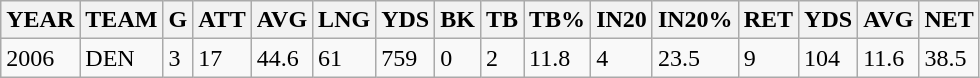<table class="wikitable">
<tr>
<th>YEAR</th>
<th>TEAM</th>
<th>G</th>
<th>ATT</th>
<th>AVG</th>
<th>LNG</th>
<th>YDS</th>
<th>BK</th>
<th>TB</th>
<th>TB%</th>
<th>IN20</th>
<th>IN20%</th>
<th>RET</th>
<th>YDS</th>
<th>AVG</th>
<th>NET</th>
</tr>
<tr>
<td>2006</td>
<td>DEN</td>
<td>3</td>
<td>17</td>
<td>44.6</td>
<td>61</td>
<td>759</td>
<td>0</td>
<td>2</td>
<td>11.8</td>
<td>4</td>
<td>23.5</td>
<td>9</td>
<td>104</td>
<td>11.6</td>
<td>38.5</td>
</tr>
</table>
